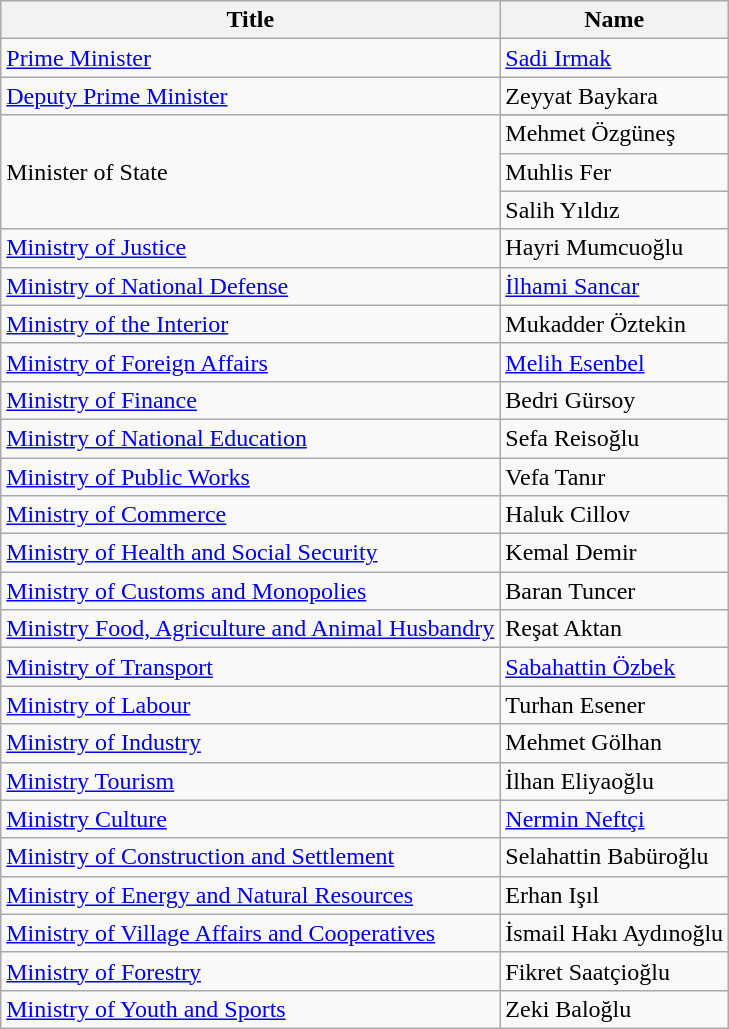<table class="wikitable">
<tr>
<th>Title</th>
<th>Name</th>
</tr>
<tr>
<td><a href='#'>Prime Minister</a></td>
<td><a href='#'>Sadi Irmak</a></td>
</tr>
<tr>
<td><a href='#'>Deputy Prime Minister</a></td>
<td>Zeyyat Baykara</td>
</tr>
<tr>
<td rowspan="4" style="text-align:left;">Minister of State</td>
</tr>
<tr>
<td>Mehmet Özgüneş</td>
</tr>
<tr>
<td>Muhlis Fer</td>
</tr>
<tr>
<td>Salih Yıldız</td>
</tr>
<tr>
<td><a href='#'>Ministry of Justice</a></td>
<td>Hayri Mumcuoğlu</td>
</tr>
<tr>
<td><a href='#'>Ministry of National Defense</a></td>
<td><a href='#'>İlhami Sancar</a></td>
</tr>
<tr>
<td><a href='#'>Ministry of the Interior</a></td>
<td>Mukadder Öztekin</td>
</tr>
<tr>
<td><a href='#'>Ministry of Foreign Affairs</a></td>
<td><a href='#'>Melih Esenbel</a></td>
</tr>
<tr>
<td><a href='#'>Ministry of Finance</a></td>
<td>Bedri Gürsoy</td>
</tr>
<tr>
<td><a href='#'>Ministry of National Education</a></td>
<td>Sefa Reisoğlu</td>
</tr>
<tr>
<td><a href='#'>Ministry of Public Works</a></td>
<td>Vefa Tanır</td>
</tr>
<tr>
<td><a href='#'>Ministry of Commerce</a></td>
<td>Haluk Cillov</td>
</tr>
<tr>
<td><a href='#'>Ministry of Health and Social Security</a></td>
<td>Kemal Demir</td>
</tr>
<tr>
<td><a href='#'>Ministry of Customs and Monopolies</a></td>
<td>Baran Tuncer</td>
</tr>
<tr>
<td><a href='#'>Ministry Food, Agriculture and Animal Husbandry</a></td>
<td>Reşat Aktan</td>
</tr>
<tr>
<td><a href='#'>Ministry of Transport</a></td>
<td><a href='#'>Sabahattin Özbek</a></td>
</tr>
<tr>
<td><a href='#'>Ministry of Labour</a></td>
<td>Turhan Esener</td>
</tr>
<tr>
<td><a href='#'>Ministry of Industry</a></td>
<td>Mehmet Gölhan</td>
</tr>
<tr>
<td><a href='#'>Ministry Tourism</a></td>
<td>İlhan Eliyaoğlu</td>
</tr>
<tr>
<td><a href='#'>Ministry Culture</a></td>
<td><a href='#'>Nermin Neftçi</a></td>
</tr>
<tr>
<td><a href='#'>Ministry of Construction and Settlement</a></td>
<td>Selahattin Babüroğlu</td>
</tr>
<tr>
<td><a href='#'>Ministry of Energy and Natural Resources</a></td>
<td>Erhan Işıl</td>
</tr>
<tr>
<td><a href='#'>Ministry of Village Affairs and Cooperatives</a></td>
<td>İsmail Hakı Aydınoğlu</td>
</tr>
<tr>
<td><a href='#'>Ministry of Forestry</a></td>
<td>Fikret Saatçioğlu</td>
</tr>
<tr>
<td><a href='#'>Ministry of Youth and Sports</a></td>
<td>Zeki Baloğlu</td>
</tr>
</table>
